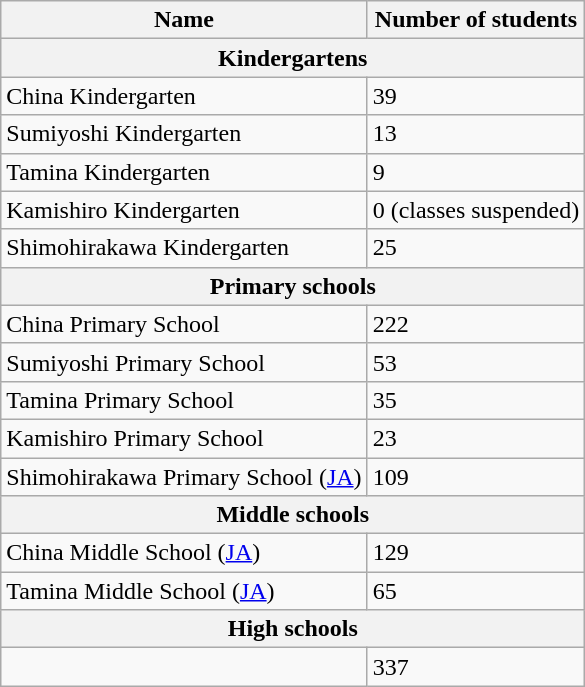<table class="wikitable">
<tr>
<th>Name</th>
<th>Number of students</th>
</tr>
<tr>
<th colspan=3>Kindergartens</th>
</tr>
<tr>
<td>China Kindergarten</td>
<td>39</td>
</tr>
<tr>
<td>Sumiyoshi Kindergarten</td>
<td>13</td>
</tr>
<tr>
<td>Tamina Kindergarten</td>
<td>9</td>
</tr>
<tr>
<td>Kamishiro Kindergarten</td>
<td>0 (classes suspended)</td>
</tr>
<tr>
<td>Shimohirakawa Kindergarten</td>
<td>25</td>
</tr>
<tr>
<th colspan=3>Primary schools</th>
</tr>
<tr>
<td>China Primary School</td>
<td>222</td>
</tr>
<tr>
<td>Sumiyoshi Primary School</td>
<td>53</td>
</tr>
<tr>
<td>Tamina Primary School</td>
<td>35</td>
</tr>
<tr>
<td>Kamishiro Primary School</td>
<td>23</td>
</tr>
<tr>
<td>Shimohirakawa Primary School (<a href='#'>JA</a>)</td>
<td>109</td>
</tr>
<tr>
<th colspan=3>Middle schools</th>
</tr>
<tr>
<td>China Middle School (<a href='#'>JA</a>)</td>
<td>129</td>
</tr>
<tr>
<td>Tamina Middle School (<a href='#'>JA</a>)</td>
<td>65</td>
</tr>
<tr>
<th colspan=3>High schools</th>
</tr>
<tr>
<td></td>
<td>337</td>
</tr>
</table>
